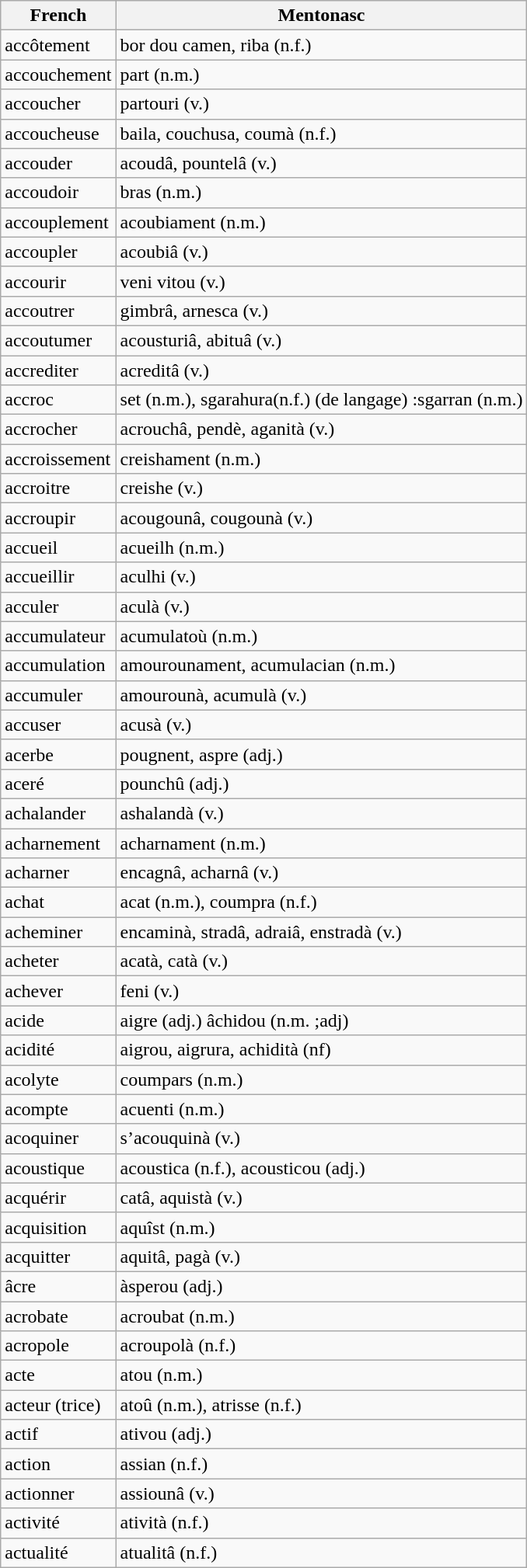<table class="wikitable">
<tr>
<th>French</th>
<th>Mentonasc</th>
</tr>
<tr>
<td>accôtement</td>
<td>bor dou camen, riba (n.f.)</td>
</tr>
<tr>
<td>accouchement</td>
<td>part (n.m.)</td>
</tr>
<tr>
<td>accoucher</td>
<td>partouri (v.)</td>
</tr>
<tr>
<td>accoucheuse</td>
<td>baila, couchusa, coumà (n.f.)</td>
</tr>
<tr>
<td>accouder</td>
<td>acoudâ, pountelâ (v.)</td>
</tr>
<tr>
<td>accoudoir</td>
<td>bras (n.m.)</td>
</tr>
<tr>
<td>accouplement</td>
<td>acoubiament (n.m.)</td>
</tr>
<tr>
<td>accoupler</td>
<td>acoubiâ (v.)</td>
</tr>
<tr>
<td>accourir</td>
<td>veni vitou (v.)</td>
</tr>
<tr>
<td>accoutrer</td>
<td>gimbrâ, arnesca (v.)</td>
</tr>
<tr>
<td>accoutumer</td>
<td>acousturiâ, abituâ (v.)</td>
</tr>
<tr>
<td>accrediter</td>
<td>acreditâ (v.)</td>
</tr>
<tr>
<td>accroc</td>
<td>set (n.m.), sgarahura(n.f.) (de langage) :sgarran (n.m.)</td>
</tr>
<tr>
<td>accrocher</td>
<td>acrouchâ, pendè, aganità (v.)</td>
</tr>
<tr>
<td>accroissement</td>
<td>creishament (n.m.)</td>
</tr>
<tr>
<td>accroitre</td>
<td>creishe (v.)</td>
</tr>
<tr>
<td>accroupir</td>
<td>acougounâ, cougounà (v.)</td>
</tr>
<tr>
<td>accueil</td>
<td>acueilh (n.m.)</td>
</tr>
<tr>
<td>accueillir</td>
<td>aculhi (v.)</td>
</tr>
<tr>
<td>acculer</td>
<td>aculà (v.)</td>
</tr>
<tr>
<td>accumulateur</td>
<td>acumulatoù (n.m.)</td>
</tr>
<tr>
<td>accumulation</td>
<td>amourounament, acumulacian (n.m.)</td>
</tr>
<tr>
<td>accumuler</td>
<td>amourounà, acumulà (v.)</td>
</tr>
<tr>
<td>accuser</td>
<td>acusà (v.)</td>
</tr>
<tr>
<td>acerbe</td>
<td>pougnent, aspre (adj.)</td>
</tr>
<tr>
<td>aceré</td>
<td>pounchû (adj.)</td>
</tr>
<tr>
<td>achalander</td>
<td>ashalandà (v.)</td>
</tr>
<tr>
<td>acharnement</td>
<td>acharnament (n.m.)</td>
</tr>
<tr>
<td>acharner</td>
<td>encagnâ, acharnâ (v.)</td>
</tr>
<tr>
<td>achat</td>
<td>acat (n.m.), coumpra (n.f.)</td>
</tr>
<tr>
<td>acheminer</td>
<td>encaminà, stradâ, adraiâ, enstradà (v.)</td>
</tr>
<tr>
<td>acheter</td>
<td>acatà, catà (v.)</td>
</tr>
<tr>
<td>achever</td>
<td>feni (v.)</td>
</tr>
<tr>
<td>acide</td>
<td>aigre (adj.) âchidou (n.m. ;adj)</td>
</tr>
<tr>
<td>acidité</td>
<td>aigrou, aigrura, achidità (nf)</td>
</tr>
<tr>
<td>acolyte</td>
<td>coumpars (n.m.)</td>
</tr>
<tr>
<td>acompte</td>
<td>acuenti (n.m.)</td>
</tr>
<tr>
<td>acoquiner</td>
<td>s’acouquinà (v.)</td>
</tr>
<tr>
<td>acoustique</td>
<td>acoustica (n.f.), acousticou (adj.)</td>
</tr>
<tr>
<td>acquérir</td>
<td>catâ, aquistà (v.)</td>
</tr>
<tr>
<td>acquisition</td>
<td>aquîst (n.m.)</td>
</tr>
<tr>
<td>acquitter</td>
<td>aquitâ, pagà (v.)</td>
</tr>
<tr>
<td>âcre</td>
<td>àsperou (adj.)</td>
</tr>
<tr>
<td>acrobate</td>
<td>acroubat (n.m.)</td>
</tr>
<tr>
<td>acropole</td>
<td>acroupolà (n.f.)</td>
</tr>
<tr>
<td>acte</td>
<td>atou (n.m.)</td>
</tr>
<tr>
<td>acteur (trice)</td>
<td>atoû (n.m.), atrisse (n.f.)</td>
</tr>
<tr>
<td>actif</td>
<td>ativou (adj.)</td>
</tr>
<tr>
<td>action</td>
<td>assian (n.f.)</td>
</tr>
<tr>
<td>actionner</td>
<td>assiounâ (v.)</td>
</tr>
<tr>
<td>activité</td>
<td>atività (n.f.)</td>
</tr>
<tr>
<td>actualité</td>
<td>atualitâ (n.f.)</td>
</tr>
</table>
